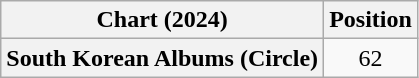<table class="wikitable plainrowheaders" style="text-align:center">
<tr>
<th scope="col">Chart (2024)</th>
<th scope="col">Position</th>
</tr>
<tr>
<th scope="row">South Korean Albums (Circle)</th>
<td>62</td>
</tr>
</table>
